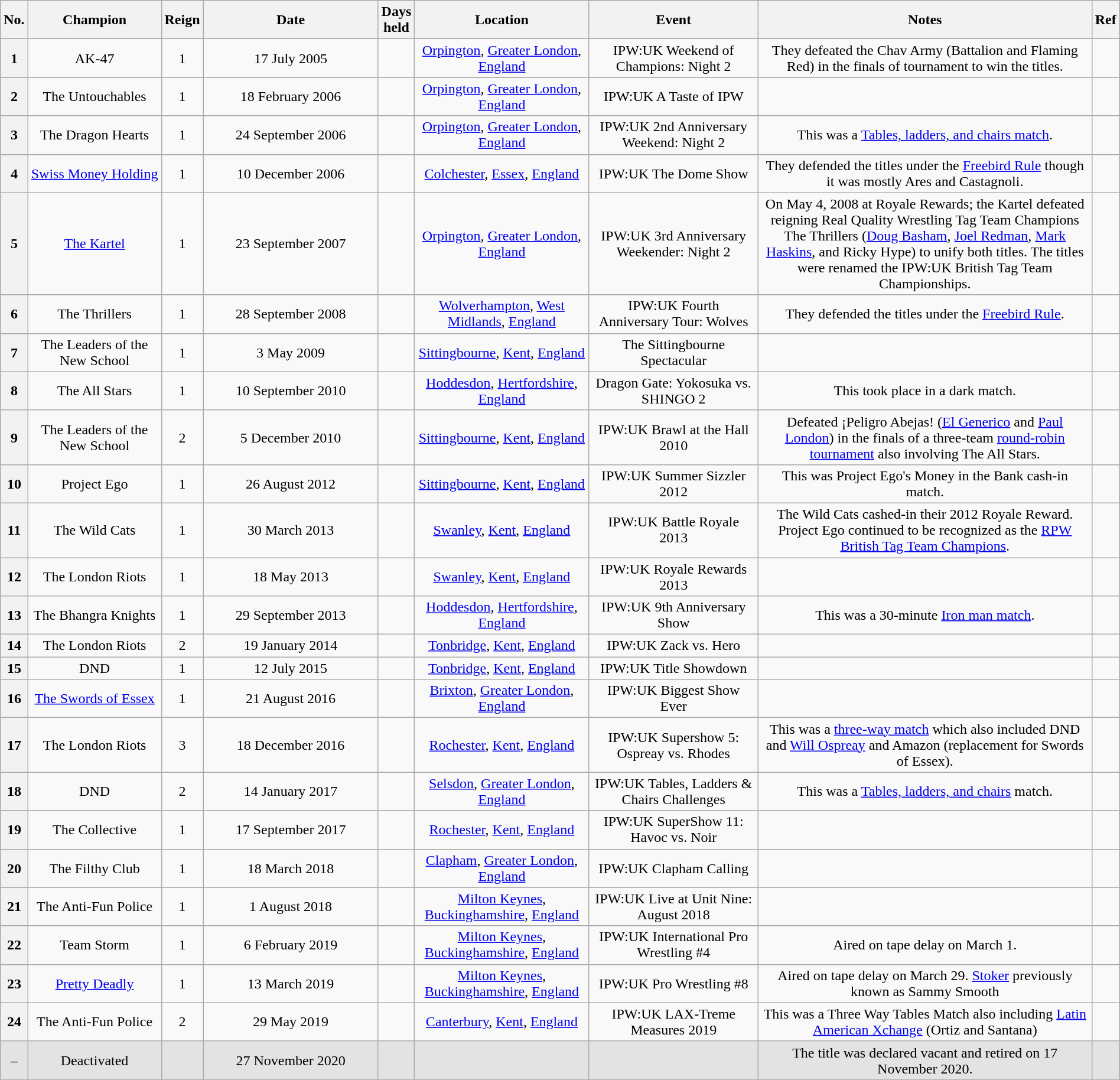<table class="wikitable sortable" style="text-align: center" width=100%>
<tr>
<th width=0 data-sort-type="number">No.</th>
<th width=13%>Champion</th>
<th width=0 data-sort-type="number">Reign</th>
<th width=18%>Date</th>
<th width=0 data-sort-type="number">Days held</th>
<th width=17%>Location</th>
<th width=17%>Event</th>
<th width=45% class="unsortable">Notes</th>
<th width=17%>Ref</th>
</tr>
<tr>
<th>1</th>
<td>AK-47<br> </td>
<td>1</td>
<td>17 July 2005</td>
<td></td>
<td><a href='#'>Orpington</a>, <a href='#'>Greater London</a>, <a href='#'>England</a></td>
<td>IPW:UK Weekend of Champions: Night 2</td>
<td>They defeated the Chav Army (Battalion and Flaming Red) in the finals of tournament to win the titles.</td>
<td></td>
</tr>
<tr>
<th>2</th>
<td>The Untouchables<br> </td>
<td>1</td>
<td>18 February 2006</td>
<td></td>
<td><a href='#'>Orpington</a>, <a href='#'>Greater London</a>, <a href='#'>England</a></td>
<td>IPW:UK A Taste of IPW</td>
<td></td>
<td></td>
</tr>
<tr>
<th>3</th>
<td>The Dragon Hearts<br> </td>
<td>1</td>
<td>24 September 2006</td>
<td></td>
<td><a href='#'>Orpington</a>, <a href='#'>Greater London</a>, <a href='#'>England</a></td>
<td>IPW:UK 2nd Anniversary Weekend: Night 2</td>
<td>This was a <a href='#'>Tables, ladders, and chairs match</a>.</td>
<td></td>
</tr>
<tr>
<th>4</th>
<td><a href='#'>Swiss Money Holding</a><br> </td>
<td>1</td>
<td>10 December 2006</td>
<td></td>
<td><a href='#'>Colchester</a>, <a href='#'>Essex</a>, <a href='#'>England</a></td>
<td>IPW:UK The Dome Show</td>
<td>They defended the titles under the <a href='#'>Freebird Rule</a> though it was mostly Ares and Castagnoli.</td>
<td></td>
</tr>
<tr>
<th>5</th>
<td><a href='#'>The Kartel</a><br> </td>
<td>1</td>
<td>23 September 2007</td>
<td></td>
<td><a href='#'>Orpington</a>, <a href='#'>Greater London</a>, <a href='#'>England</a></td>
<td>IPW:UK 3rd Anniversary Weekender: Night 2</td>
<td>On May 4, 2008 at Royale Rewards; the Kartel defeated reigning Real Quality Wrestling Tag Team Champions The Thrillers (<a href='#'>Doug Basham</a>, <a href='#'>Joel Redman</a>, <a href='#'>Mark Haskins</a>, and Ricky Hype) to unify both titles.  The titles were renamed the IPW:UK British Tag Team Championships.</td>
<td></td>
</tr>
<tr>
<th>6</th>
<td>The Thrillers<br> </td>
<td>1</td>
<td>28 September 2008</td>
<td></td>
<td><a href='#'>Wolverhampton</a>, <a href='#'>West Midlands</a>, <a href='#'>England</a></td>
<td>IPW:UK Fourth Anniversary Tour: Wolves</td>
<td>They defended the titles under the <a href='#'>Freebird Rule</a>.</td>
<td></td>
</tr>
<tr>
<th>7</th>
<td>The Leaders of the New School<br> </td>
<td>1</td>
<td>3 May 2009</td>
<td></td>
<td><a href='#'>Sittingbourne</a>, <a href='#'>Kent</a>, <a href='#'>England</a></td>
<td>The Sittingbourne Spectacular</td>
<td></td>
<td></td>
</tr>
<tr>
<th>8</th>
<td>The All Stars<br> </td>
<td>1</td>
<td>10 September 2010</td>
<td></td>
<td><a href='#'>Hoddesdon</a>, <a href='#'>Hertfordshire</a>, <a href='#'>England</a></td>
<td>Dragon Gate: Yokosuka vs. SHINGO 2</td>
<td>This took place in a dark match.</td>
<td></td>
</tr>
<tr>
<th>9</th>
<td>The Leaders of the New School<br> </td>
<td>2</td>
<td>5 December 2010</td>
<td></td>
<td><a href='#'>Sittingbourne</a>, <a href='#'>Kent</a>, <a href='#'>England</a></td>
<td>IPW:UK Brawl at the Hall 2010</td>
<td>Defeated ¡Peligro Abejas! (<a href='#'>El Generico</a> and <a href='#'>Paul London</a>) in the finals of a three-team <a href='#'>round-robin tournament</a> also involving The All Stars.</td>
<td></td>
</tr>
<tr>
<th>10</th>
<td>Project Ego<br> </td>
<td>1</td>
<td>26 August 2012</td>
<td></td>
<td><a href='#'>Sittingbourne</a>, <a href='#'>Kent</a>, <a href='#'>England</a></td>
<td>IPW:UK Summer Sizzler 2012</td>
<td>This was Project Ego's Money in the Bank cash-in match.</td>
<td></td>
</tr>
<tr>
<th>11</th>
<td>The Wild Cats<br> </td>
<td>1</td>
<td>30 March 2013</td>
<td></td>
<td><a href='#'>Swanley</a>, <a href='#'>Kent</a>, <a href='#'>England</a></td>
<td>IPW:UK Battle Royale 2013</td>
<td>The Wild Cats cashed-in their 2012 Royale Reward.  Project Ego continued to be recognized as the <a href='#'>RPW British Tag Team Champions</a>.</td>
<td></td>
</tr>
<tr>
<th>12</th>
<td>The London Riots<br> </td>
<td>1</td>
<td>18 May 2013</td>
<td></td>
<td><a href='#'>Swanley</a>, <a href='#'>Kent</a>, <a href='#'>England</a></td>
<td>IPW:UK Royale Rewards 2013</td>
<td></td>
<td></td>
</tr>
<tr>
<th>13</th>
<td>The Bhangra Knights<br> </td>
<td>1</td>
<td>29 September 2013</td>
<td></td>
<td><a href='#'>Hoddesdon</a>, <a href='#'>Hertfordshire</a>, <a href='#'>England</a></td>
<td>IPW:UK 9th Anniversary Show</td>
<td>This was a 30-minute <a href='#'>Iron man match</a>.</td>
<td></td>
</tr>
<tr>
<th>14</th>
<td>The London Riots<br> </td>
<td>2</td>
<td>19 January 2014</td>
<td></td>
<td><a href='#'>Tonbridge</a>, <a href='#'>Kent</a>, <a href='#'>England</a></td>
<td>IPW:UK Zack vs. Hero</td>
<td></td>
<td></td>
</tr>
<tr>
<th>15</th>
<td>DND<br> </td>
<td>1</td>
<td>12 July 2015</td>
<td></td>
<td><a href='#'>Tonbridge</a>, <a href='#'>Kent</a>, <a href='#'>England</a></td>
<td>IPW:UK Title Showdown</td>
<td></td>
<td></td>
</tr>
<tr>
<th>16</th>
<td><a href='#'>The Swords of Essex</a><br> </td>
<td>1</td>
<td>21 August 2016</td>
<td></td>
<td><a href='#'>Brixton</a>, <a href='#'>Greater London</a>, <a href='#'>England</a></td>
<td>IPW:UK Biggest Show Ever</td>
<td></td>
<td></td>
</tr>
<tr>
<th>17</th>
<td>The London Riots<br> </td>
<td>3</td>
<td>18 December 2016</td>
<td></td>
<td><a href='#'>Rochester</a>, <a href='#'>Kent</a>, <a href='#'>England</a></td>
<td>IPW:UK Supershow 5: Ospreay vs. Rhodes</td>
<td>This was a <a href='#'>three-way match</a> which also included DND and <a href='#'>Will Ospreay</a> and Amazon (replacement for Swords of Essex).</td>
<td></td>
</tr>
<tr>
<th>18</th>
<td>DND<br> </td>
<td>2</td>
<td>14 January 2017</td>
<td></td>
<td><a href='#'>Selsdon</a>, <a href='#'>Greater London</a>, <a href='#'>England</a></td>
<td>IPW:UK Tables, Ladders & Chairs Challenges</td>
<td>This was a <a href='#'>Tables, ladders, and chairs</a> match.</td>
<td></td>
</tr>
<tr>
<th>19</th>
<td>The Collective<br> </td>
<td>1</td>
<td>17 September 2017</td>
<td></td>
<td><a href='#'>Rochester</a>, <a href='#'>Kent</a>, <a href='#'>England</a></td>
<td>IPW:UK SuperShow 11: Havoc vs. Noir</td>
<td></td>
<td></td>
</tr>
<tr>
<th>20</th>
<td>The Filthy Club<br> </td>
<td>1</td>
<td>18 March 2018</td>
<td></td>
<td><a href='#'>Clapham</a>, <a href='#'>Greater London</a>, <a href='#'>England</a></td>
<td>IPW:UK Clapham Calling</td>
<td></td>
<td></td>
</tr>
<tr>
<th>21</th>
<td>The Anti-Fun Police<br> </td>
<td>1</td>
<td>1 August 2018</td>
<td></td>
<td><a href='#'>Milton Keynes</a>, <a href='#'>Buckinghamshire</a>, <a href='#'>England</a></td>
<td>IPW:UK Live at Unit Nine: August 2018</td>
<td></td>
<td></td>
</tr>
<tr>
<th>22</th>
<td>Team Storm<br> </td>
<td>1</td>
<td>6 February 2019</td>
<td></td>
<td><a href='#'>Milton Keynes</a>, <a href='#'>Buckinghamshire</a>, <a href='#'>England</a></td>
<td>IPW:UK International Pro Wrestling #4</td>
<td>Aired on tape delay on March 1.</td>
<td></td>
</tr>
<tr>
<th>23</th>
<td><a href='#'>Pretty Deadly</a><br> </td>
<td>1</td>
<td>13 March 2019</td>
<td></td>
<td><a href='#'>Milton Keynes</a>, <a href='#'>Buckinghamshire</a>, <a href='#'>England</a></td>
<td>IPW:UK Pro Wrestling #8</td>
<td>Aired on tape delay on March 29. <a href='#'>Stoker</a> previously known as Sammy Smooth</td>
<td></td>
</tr>
<tr>
<th>24</th>
<td>The Anti-Fun Police<br> </td>
<td>2</td>
<td>29 May 2019</td>
<td></td>
<td><a href='#'>Canterbury</a>, <a href='#'>Kent</a>, <a href='#'>England</a></td>
<td>IPW:UK LAX-Treme Measures 2019</td>
<td>This was a Three Way Tables Match also including <a href='#'>Latin American Xchange</a> (Ortiz and Santana)</td>
<td></td>
</tr>
<tr style="background:#e3e3e3">
<td>–</td>
<td>Deactivated</td>
<td></td>
<td>27 November 2020</td>
<td></td>
<td></td>
<td></td>
<td>The title was declared vacant and retired on 17 November 2020.</td>
<td></td>
</tr>
<tr>
</tr>
</table>
